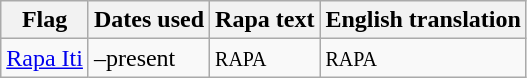<table class="wikitable sortable noresize">
<tr>
<th>Flag</th>
<th>Dates used</th>
<th>Rapa text</th>
<th>English translation</th>
</tr>
<tr>
<td> <a href='#'>Rapa Iti</a></td>
<td>–present</td>
<td><small>RAPA</small></td>
<td><small>RAPA</small></td>
</tr>
</table>
